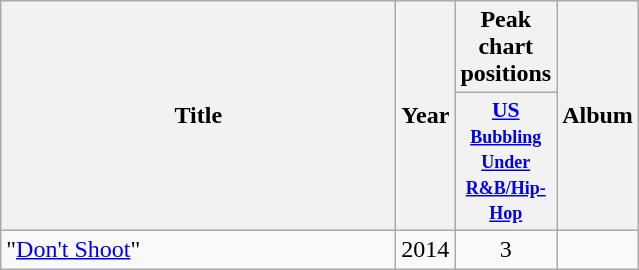<table class="wikitable plainrowheaders" style="text-align:center;">
<tr>
<th scope="col" rowspan="2" style="width:16em;">Title</th>
<th scope="col" rowspan="2">Year</th>
<th scope="col">Peak chart positions</th>
<th scope="col" rowspan="2">Album</th>
</tr>
<tr>
<th scope="col" style="width:3em;font-size:90%;"><a href='#'>US<br><small>Bubbling Under R&B/Hip-Hop</small></a><br></th>
</tr>
<tr>
<td style="text-align:left;">"<a href='#'>Don't Shoot</a>"<br></td>
<td>2014</td>
<td>3</td>
<td></td>
</tr>
</table>
